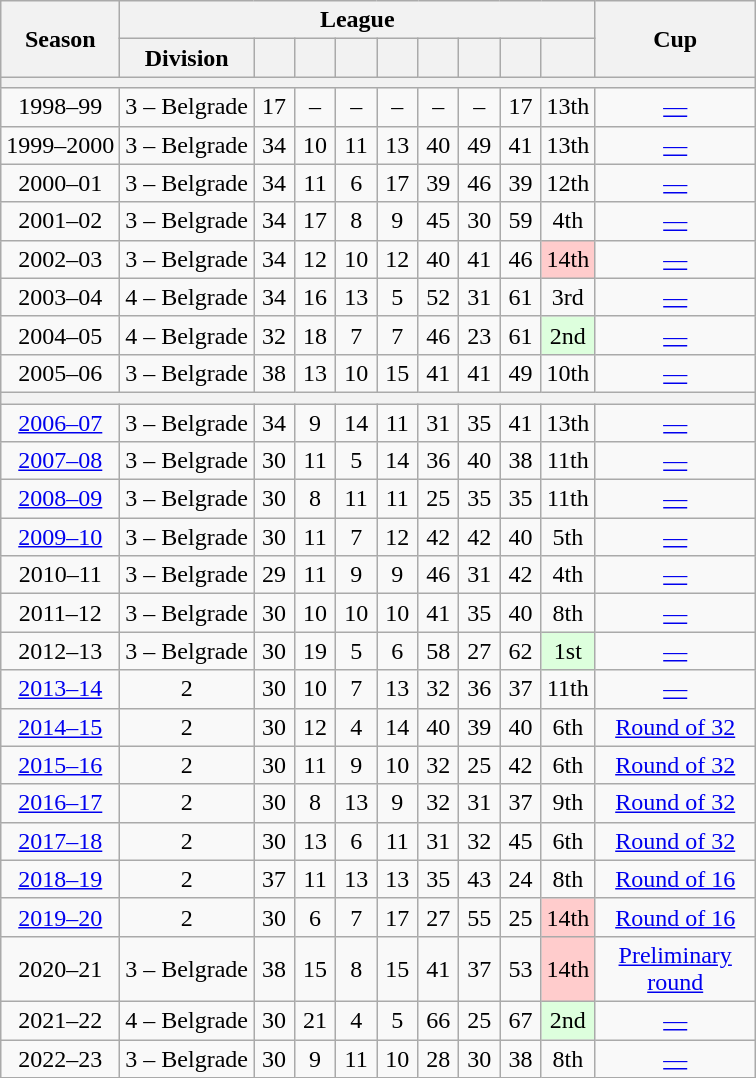<table class="wikitable sortable" style="text-align:center">
<tr>
<th rowspan="2">Season</th>
<th colspan="9">League</th>
<th rowspan="2" width="100">Cup</th>
</tr>
<tr>
<th>Division</th>
<th width="20"></th>
<th width="20"></th>
<th width="20"></th>
<th width="20"></th>
<th width="20"></th>
<th width="20"></th>
<th width="20"></th>
<th width="20"></th>
</tr>
<tr>
<th colspan="11"></th>
</tr>
<tr>
<td>1998–99</td>
<td>3 – Belgrade</td>
<td>17</td>
<td>–</td>
<td>–</td>
<td>–</td>
<td>–</td>
<td>–</td>
<td>17</td>
<td>13th</td>
<td><a href='#'>—</a></td>
</tr>
<tr>
<td>1999–2000</td>
<td>3 – Belgrade</td>
<td>34</td>
<td>10</td>
<td>11</td>
<td>13</td>
<td>40</td>
<td>49</td>
<td>41</td>
<td>13th</td>
<td><a href='#'>—</a></td>
</tr>
<tr>
<td>2000–01</td>
<td>3 – Belgrade</td>
<td>34</td>
<td>11</td>
<td>6</td>
<td>17</td>
<td>39</td>
<td>46</td>
<td>39</td>
<td>12th</td>
<td><a href='#'>—</a></td>
</tr>
<tr>
<td>2001–02</td>
<td>3 – Belgrade</td>
<td>34</td>
<td>17</td>
<td>8</td>
<td>9</td>
<td>45</td>
<td>30</td>
<td>59</td>
<td>4th</td>
<td><a href='#'>—</a></td>
</tr>
<tr>
<td>2002–03</td>
<td>3 – Belgrade</td>
<td>34</td>
<td>12</td>
<td>10</td>
<td>12</td>
<td>40</td>
<td>41</td>
<td>46</td>
<td style="background-color:#FCC">14th</td>
<td><a href='#'>—</a></td>
</tr>
<tr>
<td>2003–04</td>
<td>4 – Belgrade</td>
<td>34</td>
<td>16</td>
<td>13</td>
<td>5</td>
<td>52</td>
<td>31</td>
<td>61</td>
<td>3rd</td>
<td><a href='#'>—</a></td>
</tr>
<tr>
<td>2004–05</td>
<td>4 – Belgrade</td>
<td>32</td>
<td>18</td>
<td>7</td>
<td>7</td>
<td>46</td>
<td>23</td>
<td>61</td>
<td style="background-color:#DFD">2nd</td>
<td><a href='#'>—</a></td>
</tr>
<tr>
<td>2005–06</td>
<td>3 – Belgrade</td>
<td>38</td>
<td>13</td>
<td>10</td>
<td>15</td>
<td>41</td>
<td>41</td>
<td>49</td>
<td>10th</td>
<td><a href='#'>—</a></td>
</tr>
<tr>
<th colspan="11"></th>
</tr>
<tr>
<td><a href='#'>2006–07</a></td>
<td>3 – Belgrade</td>
<td>34</td>
<td>9</td>
<td>14</td>
<td>11</td>
<td>31</td>
<td>35</td>
<td>41</td>
<td>13th</td>
<td><a href='#'>—</a></td>
</tr>
<tr>
<td><a href='#'>2007–08</a></td>
<td>3 – Belgrade</td>
<td>30</td>
<td>11</td>
<td>5</td>
<td>14</td>
<td>36</td>
<td>40</td>
<td>38</td>
<td>11th</td>
<td><a href='#'>—</a></td>
</tr>
<tr>
<td><a href='#'>2008–09</a></td>
<td>3 – Belgrade</td>
<td>30</td>
<td>8</td>
<td>11</td>
<td>11</td>
<td>25</td>
<td>35</td>
<td>35</td>
<td>11th</td>
<td><a href='#'>—</a></td>
</tr>
<tr>
<td><a href='#'>2009–10</a></td>
<td>3 – Belgrade</td>
<td>30</td>
<td>11</td>
<td>7</td>
<td>12</td>
<td>42</td>
<td>42</td>
<td>40</td>
<td>5th</td>
<td><a href='#'>—</a></td>
</tr>
<tr>
<td>2010–11</td>
<td>3 – Belgrade</td>
<td>29</td>
<td>11</td>
<td>9</td>
<td>9</td>
<td>46</td>
<td>31</td>
<td>42</td>
<td>4th</td>
<td><a href='#'>—</a></td>
</tr>
<tr>
<td>2011–12</td>
<td>3 – Belgrade</td>
<td>30</td>
<td>10</td>
<td>10</td>
<td>10</td>
<td>41</td>
<td>35</td>
<td>40</td>
<td>8th</td>
<td><a href='#'>—</a></td>
</tr>
<tr>
<td>2012–13</td>
<td>3 – Belgrade</td>
<td>30</td>
<td>19</td>
<td>5</td>
<td>6</td>
<td>58</td>
<td>27</td>
<td>62</td>
<td style="background-color:#DFD">1st</td>
<td><a href='#'>—</a></td>
</tr>
<tr>
<td><a href='#'>2013–14</a></td>
<td>2</td>
<td>30</td>
<td>10</td>
<td>7</td>
<td>13</td>
<td>32</td>
<td>36</td>
<td>37</td>
<td>11th</td>
<td><a href='#'>—</a></td>
</tr>
<tr>
<td><a href='#'>2014–15</a></td>
<td>2</td>
<td>30</td>
<td>12</td>
<td>4</td>
<td>14</td>
<td>40</td>
<td>39</td>
<td>40</td>
<td>6th</td>
<td><a href='#'>Round of 32</a></td>
</tr>
<tr>
<td><a href='#'>2015–16</a></td>
<td>2</td>
<td>30</td>
<td>11</td>
<td>9</td>
<td>10</td>
<td>32</td>
<td>25</td>
<td>42</td>
<td>6th</td>
<td><a href='#'>Round of 32</a></td>
</tr>
<tr>
<td><a href='#'>2016–17</a></td>
<td>2</td>
<td>30</td>
<td>8</td>
<td>13</td>
<td>9</td>
<td>32</td>
<td>31</td>
<td>37</td>
<td>9th</td>
<td><a href='#'>Round of 32</a></td>
</tr>
<tr>
<td><a href='#'>2017–18</a></td>
<td>2</td>
<td>30</td>
<td>13</td>
<td>6</td>
<td>11</td>
<td>31</td>
<td>32</td>
<td>45</td>
<td>6th</td>
<td><a href='#'>Round of 32</a></td>
</tr>
<tr>
<td><a href='#'>2018–19</a></td>
<td>2</td>
<td>37</td>
<td>11</td>
<td>13</td>
<td>13</td>
<td>35</td>
<td>43</td>
<td>24</td>
<td>8th</td>
<td><a href='#'>Round of 16</a></td>
</tr>
<tr>
<td><a href='#'>2019–20</a></td>
<td>2</td>
<td>30</td>
<td>6</td>
<td>7</td>
<td>17</td>
<td>27</td>
<td>55</td>
<td>25</td>
<td style="background-color:#FCC">14th</td>
<td><a href='#'>Round of 16</a></td>
</tr>
<tr>
<td>2020–21</td>
<td>3 – Belgrade</td>
<td>38</td>
<td>15</td>
<td>8</td>
<td>15</td>
<td>41</td>
<td>37</td>
<td>53</td>
<td style="background-color:#FCC">14th</td>
<td><a href='#'>Preliminary round</a></td>
</tr>
<tr>
<td>2021–22</td>
<td>4 – Belgrade</td>
<td>30</td>
<td>21</td>
<td>4</td>
<td>5</td>
<td>66</td>
<td>25</td>
<td>67</td>
<td style="background-color:#DFD">2nd</td>
<td><a href='#'>—</a></td>
</tr>
<tr>
<td>2022–23</td>
<td>3 – Belgrade</td>
<td>30</td>
<td>9</td>
<td>11</td>
<td>10</td>
<td>28</td>
<td>30</td>
<td>38</td>
<td>8th</td>
<td><a href='#'>—</a></td>
</tr>
</table>
